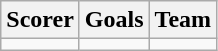<table class=wikitable>
<tr>
<th>Scorer</th>
<th>Goals</th>
<th>Team</th>
</tr>
<tr>
<td></td>
<td></td>
<td></td>
</tr>
</table>
